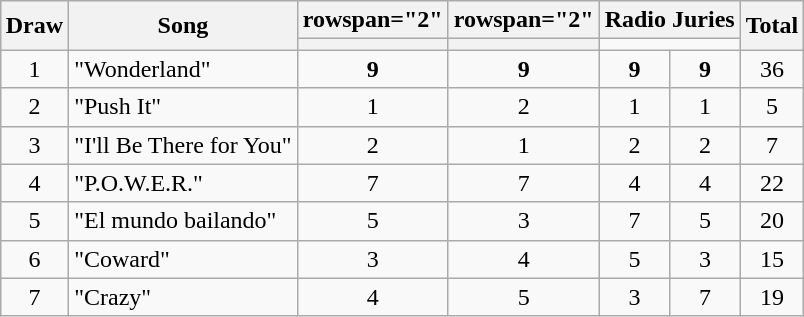<table class="wikitable collapsible" style="margin: 1em auto 1em auto; text-align:center;">
<tr>
<th rowspan="2">Draw</th>
<th rowspan="2">Song</th>
<th>rowspan="2" </th>
<th>rowspan="2" </th>
<th colspan="2">Radio Juries</th>
<th rowspan="2">Total</th>
</tr>
<tr>
<th></th>
<th></th>
</tr>
<tr>
<td>1</td>
<td align="left">"Wonderland"</td>
<td><strong>9</strong></td>
<td><strong>9</strong></td>
<td><strong>9</strong></td>
<td><strong>9</strong></td>
<td>36</td>
</tr>
<tr>
<td>2</td>
<td align="left">"Push It"</td>
<td>1</td>
<td>2</td>
<td>1</td>
<td>1</td>
<td>5</td>
</tr>
<tr>
<td>3</td>
<td align="left">"I'll Be There for You"</td>
<td>2</td>
<td>1</td>
<td>2</td>
<td>2</td>
<td>7</td>
</tr>
<tr>
<td>4</td>
<td align="left">"P.O.W.E.R."</td>
<td>7</td>
<td>7</td>
<td>4</td>
<td>4</td>
<td>22</td>
</tr>
<tr>
<td>5</td>
<td align="left">"El mundo bailando"</td>
<td>5</td>
<td>3</td>
<td>7</td>
<td>5</td>
<td>20</td>
</tr>
<tr>
<td>6</td>
<td align="left">"Coward"</td>
<td>3</td>
<td>4</td>
<td>5</td>
<td>3</td>
<td>15</td>
</tr>
<tr>
<td>7</td>
<td align="left">"Crazy"</td>
<td>4</td>
<td>5</td>
<td>3</td>
<td>7</td>
<td>19</td>
</tr>
</table>
